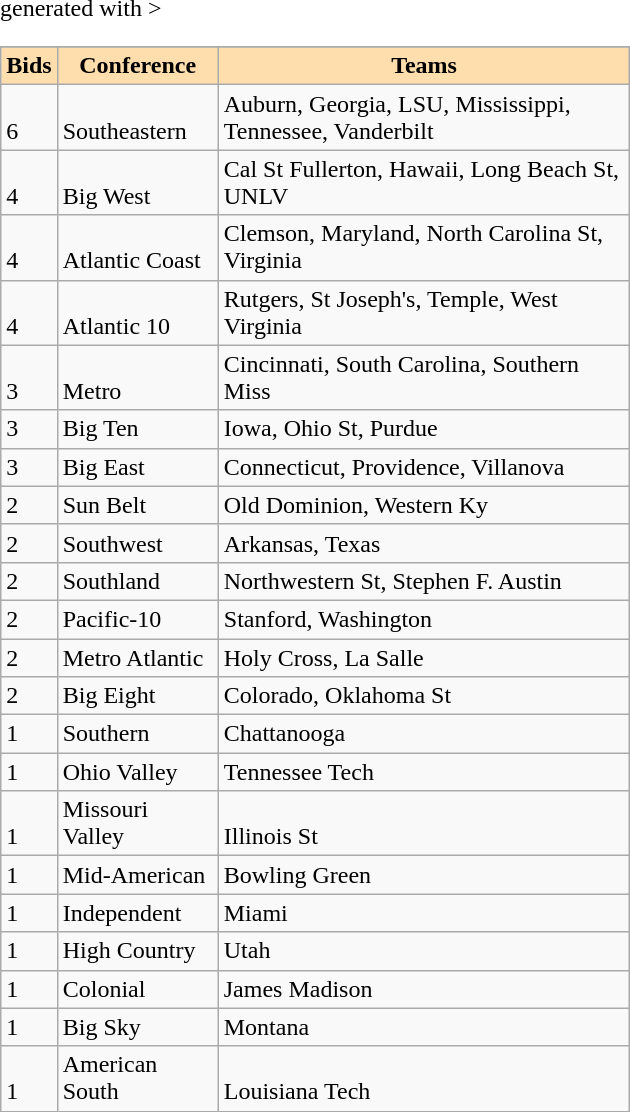<table class="wikitable" <hiddentext>generated with  >
<tr style="font-size:10pt"  valign="bottom">
</tr>
<tr style="background-color:#FFdead;font-weight:bold"   align="center" valign="bottom">
<td width="28"  height="14">Bids</td>
<td width="100">Conference</td>
<td width="267">Teams</td>
</tr>
<tr valign="bottom">
<td height="14">6</td>
<td>Southeastern</td>
<td>Auburn, Georgia, LSU, Mississippi, Tennessee, Vanderbilt</td>
</tr>
<tr valign="bottom">
<td height="14">4</td>
<td>Big West</td>
<td>Cal  St Fullerton, Hawaii, Long Beach St, UNLV</td>
</tr>
<tr valign="bottom">
<td height="14">4</td>
<td>Atlantic Coast</td>
<td>Clemson, Maryland, North Carolina St, Virginia</td>
</tr>
<tr valign="bottom">
<td height="14">4</td>
<td>Atlantic 10</td>
<td>Rutgers, St Joseph's, Temple, West Virginia</td>
</tr>
<tr valign="bottom">
<td height="14">3</td>
<td>Metro</td>
<td>Cincinnati, South Carolina, Southern Miss</td>
</tr>
<tr valign="bottom">
<td height="14">3</td>
<td>Big Ten</td>
<td>Iowa, Ohio St, Purdue</td>
</tr>
<tr valign="bottom">
<td height="14">3</td>
<td>Big East</td>
<td>Connecticut, Providence, Villanova</td>
</tr>
<tr valign="bottom">
<td height="14">2</td>
<td>Sun Belt</td>
<td>Old  Dominion, Western Ky</td>
</tr>
<tr valign="bottom">
<td height="14">2</td>
<td>Southwest</td>
<td>Arkansas, Texas</td>
</tr>
<tr valign="bottom">
<td height="14">2</td>
<td>Southland</td>
<td>Northwestern St, Stephen F. Austin</td>
</tr>
<tr valign="bottom">
<td height="14">2</td>
<td>Pacific-10</td>
<td>Stanford, Washington</td>
</tr>
<tr valign="bottom">
<td height="14">2</td>
<td>Metro Atlantic</td>
<td>Holy Cross, La Salle</td>
</tr>
<tr valign="bottom">
<td height="14">2</td>
<td>Big Eight</td>
<td>Colorado, Oklahoma St</td>
</tr>
<tr valign="bottom">
<td height="14">1</td>
<td>Southern</td>
<td>Chattanooga</td>
</tr>
<tr valign="bottom">
<td height="14">1</td>
<td>Ohio Valley</td>
<td>Tennessee Tech</td>
</tr>
<tr valign="bottom">
<td height="14">1</td>
<td>Missouri Valley</td>
<td>Illinois St</td>
</tr>
<tr valign="bottom">
<td height="14">1</td>
<td>Mid-American</td>
<td>Bowling Green</td>
</tr>
<tr valign="bottom">
<td height="14">1</td>
<td>Independent</td>
<td>Miami</td>
</tr>
<tr valign="bottom">
<td height="14">1</td>
<td>High Country</td>
<td>Utah</td>
</tr>
<tr valign="bottom">
<td height="14">1</td>
<td>Colonial</td>
<td>James Madison</td>
</tr>
<tr valign="bottom">
<td height="14">1</td>
<td>Big Sky</td>
<td>Montana</td>
</tr>
<tr valign="bottom">
<td height="14">1</td>
<td>American South</td>
<td>Louisiana Tech</td>
</tr>
</table>
